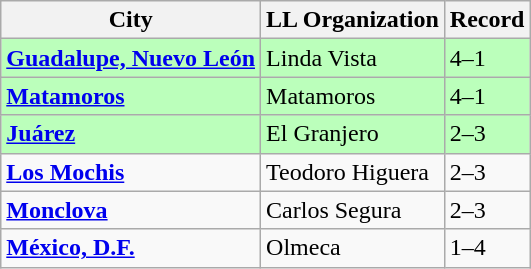<table class="wikitable">
<tr>
<th>City</th>
<th>LL Organization</th>
<th>Record</th>
</tr>
<tr bgcolor=#bbffbb>
<td> <strong><a href='#'>Guadalupe, Nuevo León</a></strong></td>
<td>Linda Vista</td>
<td>4–1</td>
</tr>
<tr bgcolor=#bbffbb>
<td> <strong><a href='#'>Matamoros</a></strong></td>
<td>Matamoros</td>
<td>4–1</td>
</tr>
<tr bgcolor=#bbffbb>
<td> <strong><a href='#'>Juárez</a></strong></td>
<td>El Granjero</td>
<td>2–3</td>
</tr>
<tr>
<td> <strong><a href='#'>Los Mochis</a></strong></td>
<td>Teodoro Higuera</td>
<td>2–3</td>
</tr>
<tr>
<td> <strong><a href='#'>Monclova</a></strong></td>
<td>Carlos Segura</td>
<td>2–3</td>
</tr>
<tr>
<td> <strong><a href='#'>México, D.F.</a></strong></td>
<td>Olmeca</td>
<td>1–4</td>
</tr>
</table>
